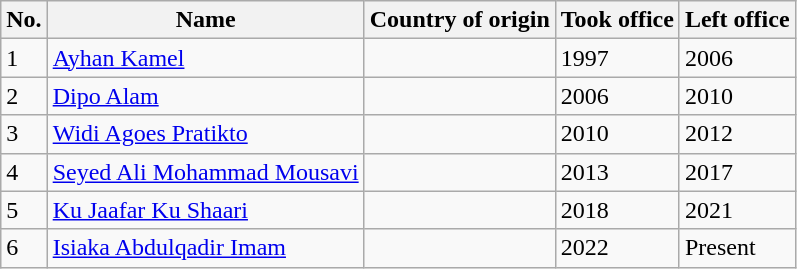<table class="wikitable sortable" style="text-align:left">
<tr>
<th>No.</th>
<th>Name</th>
<th>Country of origin</th>
<th>Took office</th>
<th>Left office</th>
</tr>
<tr>
<td>1</td>
<td><a href='#'>Ayhan Kamel</a></td>
<td></td>
<td>1997</td>
<td>2006</td>
</tr>
<tr>
<td>2</td>
<td><a href='#'>Dipo Alam</a></td>
<td></td>
<td>2006</td>
<td>2010</td>
</tr>
<tr>
<td>3</td>
<td><a href='#'>Widi Agoes Pratikto</a></td>
<td></td>
<td>2010</td>
<td>2012</td>
</tr>
<tr>
<td>4</td>
<td><a href='#'>Seyed Ali Mohammad Mousavi</a></td>
<td></td>
<td>2013</td>
<td>2017</td>
</tr>
<tr>
<td>5</td>
<td><a href='#'>Ku Jaafar Ku Shaari</a></td>
<td></td>
<td>2018</td>
<td>2021</td>
</tr>
<tr>
<td>6</td>
<td><a href='#'>Isiaka Abdulqadir Imam</a></td>
<td></td>
<td>2022</td>
<td>Present</td>
</tr>
</table>
